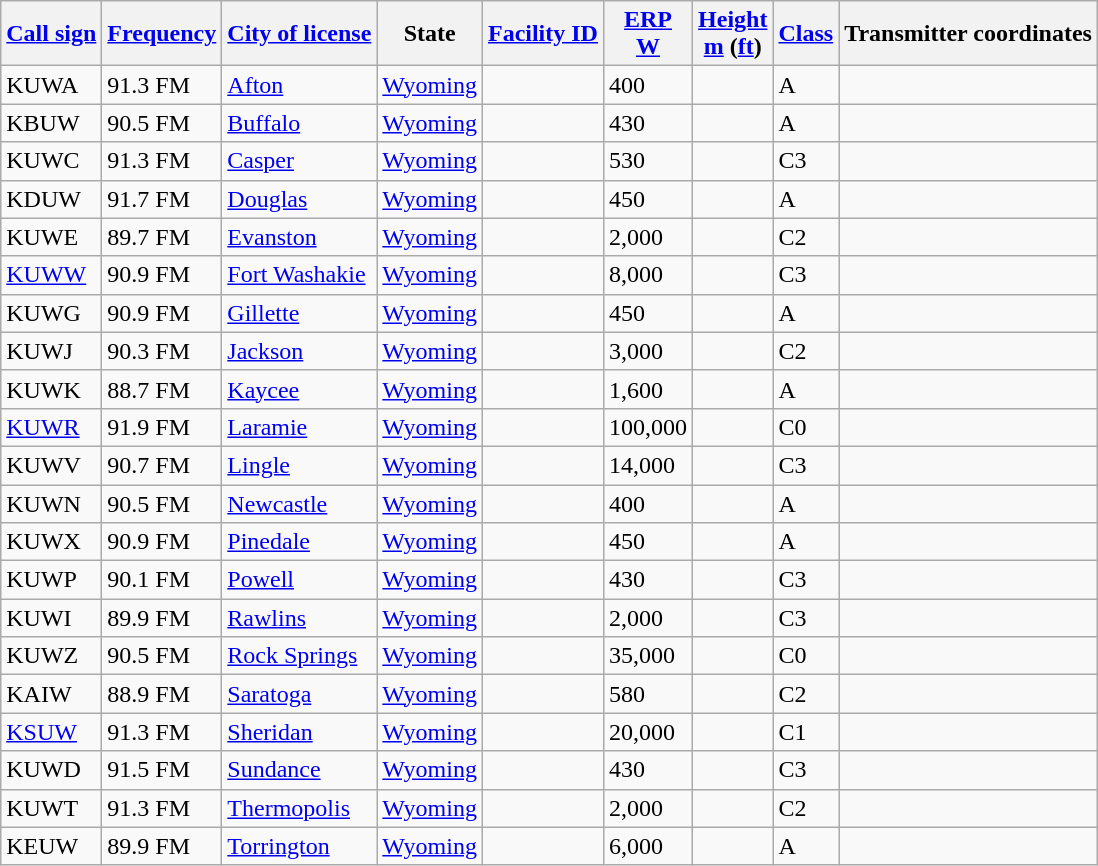<table class="wikitable sortable">
<tr>
<th><a href='#'>Call sign</a></th>
<th data-sort-type="number"><a href='#'>Frequency</a></th>
<th><a href='#'>City of license</a></th>
<th>State</th>
<th data-sort-type="number"><a href='#'>Facility ID</a></th>
<th data-sort-type="number"><a href='#'>ERP</a><br><a href='#'>W</a></th>
<th data-sort-type="number"><a href='#'>Height</a><br><a href='#'>m</a> (<a href='#'>ft</a>)</th>
<th><a href='#'>Class</a></th>
<th class="unsortable">Transmitter coordinates</th>
</tr>
<tr>
<td>KUWA</td>
<td>91.3 FM</td>
<td><a href='#'>Afton</a></td>
<td><a href='#'>Wyoming</a></td>
<td></td>
<td>400</td>
<td></td>
<td>A</td>
<td></td>
</tr>
<tr>
<td>KBUW</td>
<td>90.5 FM</td>
<td><a href='#'>Buffalo</a></td>
<td><a href='#'>Wyoming</a></td>
<td></td>
<td>430</td>
<td></td>
<td>A</td>
<td></td>
</tr>
<tr>
<td>KUWC</td>
<td>91.3 FM</td>
<td><a href='#'>Casper</a></td>
<td><a href='#'>Wyoming</a></td>
<td></td>
<td>530</td>
<td></td>
<td>C3</td>
<td></td>
</tr>
<tr>
<td>KDUW</td>
<td>91.7 FM</td>
<td><a href='#'>Douglas</a></td>
<td><a href='#'>Wyoming</a></td>
<td></td>
<td>450</td>
<td></td>
<td>A</td>
<td></td>
</tr>
<tr>
<td>KUWE</td>
<td>89.7 FM</td>
<td><a href='#'>Evanston</a></td>
<td><a href='#'>Wyoming</a></td>
<td></td>
<td>2,000</td>
<td></td>
<td>C2</td>
<td></td>
</tr>
<tr>
<td><a href='#'>KUWW</a></td>
<td>90.9 FM</td>
<td><a href='#'>Fort Washakie</a></td>
<td><a href='#'>Wyoming</a></td>
<td></td>
<td>8,000</td>
<td></td>
<td>C3</td>
<td></td>
</tr>
<tr>
<td>KUWG</td>
<td>90.9 FM</td>
<td><a href='#'>Gillette</a></td>
<td><a href='#'>Wyoming</a></td>
<td></td>
<td>450</td>
<td></td>
<td>A</td>
<td></td>
</tr>
<tr>
<td>KUWJ</td>
<td>90.3 FM</td>
<td><a href='#'>Jackson</a></td>
<td><a href='#'>Wyoming</a></td>
<td></td>
<td>3,000</td>
<td></td>
<td>C2</td>
<td></td>
</tr>
<tr>
<td>KUWK</td>
<td>88.7 FM</td>
<td><a href='#'>Kaycee</a></td>
<td><a href='#'>Wyoming</a></td>
<td></td>
<td>1,600</td>
<td></td>
<td>A</td>
<td></td>
</tr>
<tr>
<td><a href='#'>KUWR</a></td>
<td>91.9 FM</td>
<td><a href='#'>Laramie</a></td>
<td><a href='#'>Wyoming</a></td>
<td></td>
<td>100,000</td>
<td></td>
<td>C0</td>
<td></td>
</tr>
<tr>
<td>KUWV</td>
<td>90.7 FM</td>
<td><a href='#'>Lingle</a></td>
<td><a href='#'>Wyoming</a></td>
<td></td>
<td>14,000</td>
<td></td>
<td>C3</td>
<td></td>
</tr>
<tr>
<td>KUWN</td>
<td>90.5 FM</td>
<td><a href='#'>Newcastle</a></td>
<td><a href='#'>Wyoming</a></td>
<td></td>
<td>400</td>
<td></td>
<td>A</td>
<td></td>
</tr>
<tr>
<td>KUWX</td>
<td>90.9 FM</td>
<td><a href='#'>Pinedale</a></td>
<td><a href='#'>Wyoming</a></td>
<td></td>
<td>450</td>
<td></td>
<td>A</td>
<td></td>
</tr>
<tr>
<td>KUWP</td>
<td>90.1 FM</td>
<td><a href='#'>Powell</a></td>
<td><a href='#'>Wyoming</a></td>
<td></td>
<td>430</td>
<td></td>
<td>C3</td>
<td></td>
</tr>
<tr>
<td>KUWI</td>
<td>89.9 FM</td>
<td><a href='#'>Rawlins</a></td>
<td><a href='#'>Wyoming</a></td>
<td></td>
<td>2,000</td>
<td></td>
<td>C3</td>
<td></td>
</tr>
<tr>
<td>KUWZ</td>
<td>90.5 FM</td>
<td><a href='#'>Rock Springs</a></td>
<td><a href='#'>Wyoming</a></td>
<td></td>
<td>35,000</td>
<td></td>
<td>C0</td>
<td></td>
</tr>
<tr>
<td>KAIW</td>
<td>88.9 FM</td>
<td><a href='#'>Saratoga</a></td>
<td><a href='#'>Wyoming</a></td>
<td></td>
<td>580</td>
<td></td>
<td>C2</td>
<td></td>
</tr>
<tr>
<td><a href='#'>KSUW</a></td>
<td>91.3 FM</td>
<td><a href='#'>Sheridan</a></td>
<td><a href='#'>Wyoming</a></td>
<td></td>
<td>20,000</td>
<td></td>
<td>C1</td>
<td></td>
</tr>
<tr>
<td>KUWD</td>
<td>91.5 FM</td>
<td><a href='#'>Sundance</a></td>
<td><a href='#'>Wyoming</a></td>
<td></td>
<td>430</td>
<td></td>
<td>C3</td>
<td></td>
</tr>
<tr>
<td>KUWT</td>
<td>91.3 FM</td>
<td><a href='#'>Thermopolis</a></td>
<td><a href='#'>Wyoming</a></td>
<td></td>
<td>2,000</td>
<td></td>
<td>C2</td>
<td></td>
</tr>
<tr>
<td>KEUW</td>
<td>89.9 FM</td>
<td><a href='#'>Torrington</a></td>
<td><a href='#'>Wyoming</a></td>
<td></td>
<td>6,000</td>
<td></td>
<td>A</td>
<td></td>
</tr>
</table>
